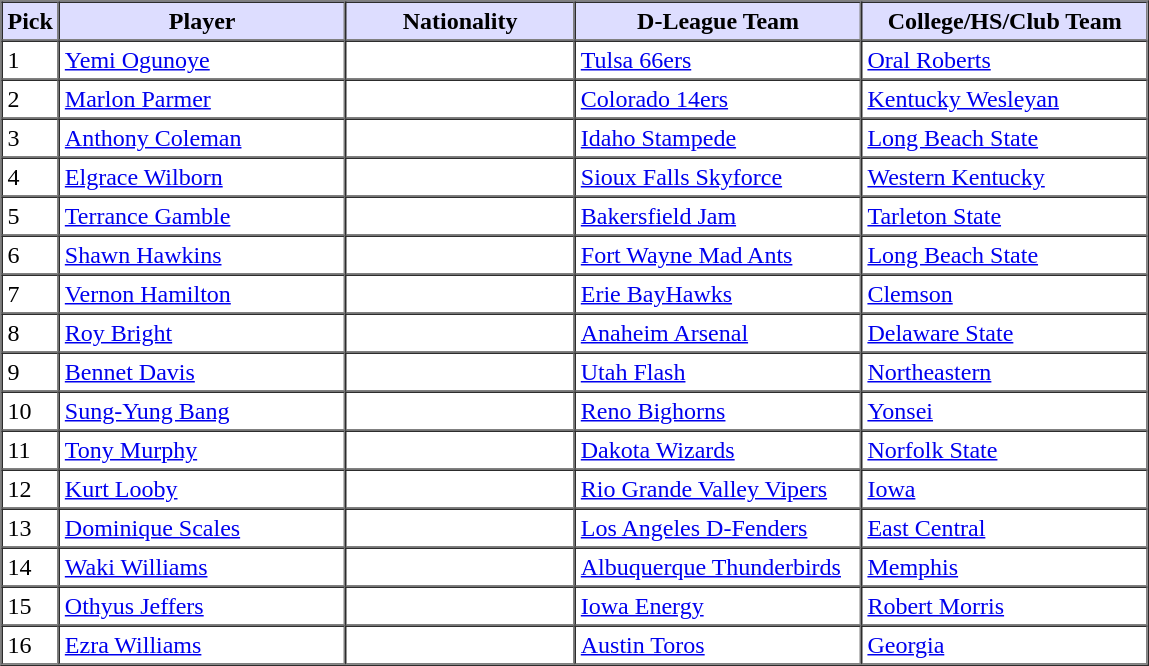<table border="1" cellpadding="3" cellspacing="0">
<tr>
<th bgcolor="#DDDDFF" width="5%">Pick</th>
<th bgcolor="#DDDDFF" width="25%">Player</th>
<th bgcolor="#DDDDFF" width="20%">Nationality</th>
<th bgcolor="#DDDDFF" width="25%">D-League Team</th>
<th bgcolor="#DDDDFF" width="25%">College/HS/Club Team</th>
</tr>
<tr>
<td>1</td>
<td><a href='#'>Yemi Ogunoye</a></td>
<td></td>
<td><a href='#'>Tulsa 66ers</a></td>
<td><a href='#'>Oral Roberts</a></td>
</tr>
<tr>
<td>2</td>
<td><a href='#'>Marlon Parmer</a></td>
<td></td>
<td><a href='#'>Colorado 14ers</a></td>
<td><a href='#'>Kentucky Wesleyan</a></td>
</tr>
<tr>
<td>3</td>
<td><a href='#'>Anthony Coleman</a></td>
<td></td>
<td><a href='#'>Idaho Stampede</a></td>
<td><a href='#'>Long Beach State</a></td>
</tr>
<tr>
<td>4</td>
<td><a href='#'>Elgrace Wilborn</a></td>
<td></td>
<td><a href='#'>Sioux Falls Skyforce</a></td>
<td><a href='#'>Western Kentucky</a></td>
</tr>
<tr>
<td>5</td>
<td><a href='#'>Terrance Gamble</a></td>
<td></td>
<td><a href='#'>Bakersfield Jam</a></td>
<td><a href='#'>Tarleton State</a></td>
</tr>
<tr>
<td>6</td>
<td><a href='#'>Shawn Hawkins</a></td>
<td></td>
<td><a href='#'>Fort Wayne Mad Ants</a></td>
<td><a href='#'>Long Beach State</a></td>
</tr>
<tr>
<td>7</td>
<td><a href='#'>Vernon Hamilton</a></td>
<td></td>
<td><a href='#'>Erie BayHawks</a></td>
<td><a href='#'>Clemson</a></td>
</tr>
<tr>
<td>8</td>
<td><a href='#'>Roy Bright</a></td>
<td></td>
<td><a href='#'>Anaheim Arsenal</a></td>
<td><a href='#'>Delaware State</a></td>
</tr>
<tr>
<td>9</td>
<td><a href='#'>Bennet Davis</a></td>
<td></td>
<td><a href='#'>Utah Flash</a></td>
<td><a href='#'>Northeastern</a></td>
</tr>
<tr>
<td>10</td>
<td><a href='#'>Sung-Yung Bang</a></td>
<td></td>
<td><a href='#'>Reno Bighorns</a></td>
<td><a href='#'>Yonsei</a></td>
</tr>
<tr>
<td>11</td>
<td><a href='#'>Tony Murphy</a></td>
<td></td>
<td><a href='#'>Dakota Wizards</a></td>
<td><a href='#'>Norfolk State</a></td>
</tr>
<tr>
<td>12</td>
<td><a href='#'>Kurt Looby</a></td>
<td></td>
<td><a href='#'>Rio Grande Valley Vipers</a></td>
<td><a href='#'>Iowa</a></td>
</tr>
<tr>
<td>13</td>
<td><a href='#'>Dominique Scales</a></td>
<td></td>
<td><a href='#'>Los Angeles D-Fenders</a></td>
<td><a href='#'>East Central</a></td>
</tr>
<tr>
<td>14</td>
<td><a href='#'>Waki Williams</a></td>
<td></td>
<td><a href='#'>Albuquerque Thunderbirds</a></td>
<td><a href='#'>Memphis</a></td>
</tr>
<tr>
<td>15</td>
<td><a href='#'>Othyus Jeffers</a></td>
<td></td>
<td><a href='#'>Iowa Energy</a></td>
<td><a href='#'>Robert Morris</a></td>
</tr>
<tr>
<td>16</td>
<td><a href='#'>Ezra Williams</a></td>
<td></td>
<td><a href='#'>Austin Toros</a></td>
<td><a href='#'>Georgia</a></td>
</tr>
</table>
